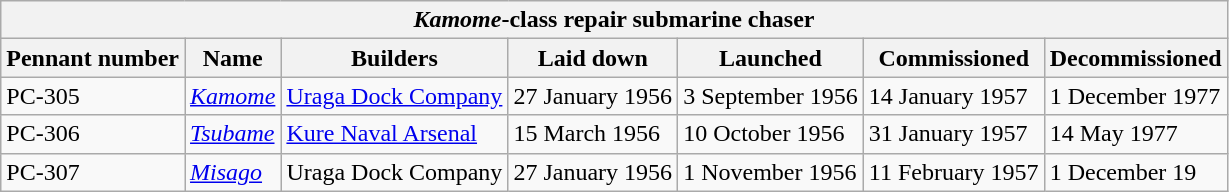<table class="wikitable">
<tr>
<th colspan="7"><em>Kamome</em>-class repair submarine chaser</th>
</tr>
<tr>
<th>Pennant number</th>
<th>Name</th>
<th>Builders</th>
<th>Laid down</th>
<th>Launched</th>
<th>Commissioned</th>
<th>Decommissioned</th>
</tr>
<tr>
<td>PC-305</td>
<td><em><a href='#'>Kamome</a></em></td>
<td><a href='#'>Uraga Dock Company</a></td>
<td>27 January 1956</td>
<td>3 September 1956</td>
<td>14 January 1957</td>
<td>1 December 1977</td>
</tr>
<tr>
<td>PC-306</td>
<td><em><a href='#'>Tsubame</a></em></td>
<td><a href='#'>Kure Naval Arsenal</a></td>
<td>15 March 1956</td>
<td>10 October 1956</td>
<td>31 January 1957</td>
<td>14 May 1977</td>
</tr>
<tr>
<td>PC-307</td>
<td><em><a href='#'>Misago</a></em></td>
<td>Uraga Dock Company</td>
<td>27 January 1956</td>
<td>1 November 1956</td>
<td>11 February 1957</td>
<td>1 December 19</td>
</tr>
</table>
